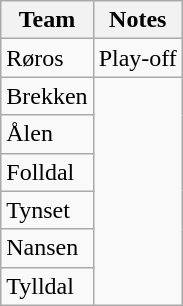<table class="wikitable">
<tr>
<th>Team</th>
<th>Notes</th>
</tr>
<tr>
<td>Røros</td>
<td>Play-off</td>
</tr>
<tr>
<td>Brekken</td>
</tr>
<tr>
<td>Ålen</td>
</tr>
<tr>
<td>Folldal</td>
</tr>
<tr>
<td>Tynset</td>
</tr>
<tr>
<td>Nansen</td>
</tr>
<tr>
<td>Tylldal</td>
</tr>
</table>
